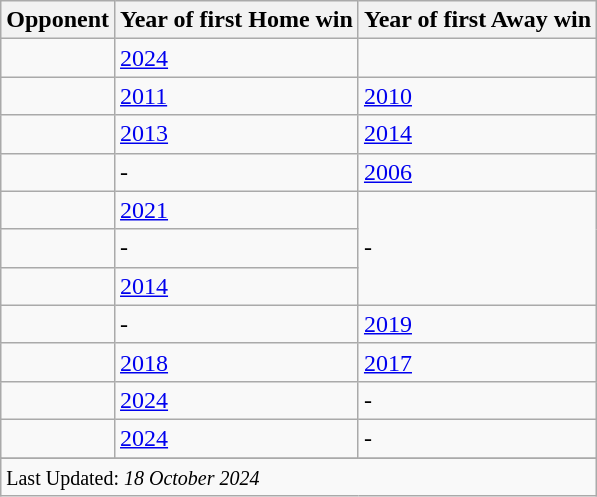<table class="wikitable plainrowheaders sortable">
<tr>
<th>Opponent</th>
<th>Year of first Home win</th>
<th>Year of first Away win</th>
</tr>
<tr>
<td></td>
<td><a href='#'>2024</a></td>
<td></td>
</tr>
<tr>
<td></td>
<td><a href='#'>2011</a></td>
<td><a href='#'>2010</a></td>
</tr>
<tr>
<td></td>
<td><a href='#'>2013</a></td>
<td><a href='#'>2014</a></td>
</tr>
<tr>
<td></td>
<td>-</td>
<td><a href='#'>2006</a></td>
</tr>
<tr>
<td></td>
<td><a href='#'>2021</a></td>
<td rowspan=3>-</td>
</tr>
<tr>
<td></td>
<td>-</td>
</tr>
<tr>
<td></td>
<td><a href='#'>2014</a></td>
</tr>
<tr>
<td></td>
<td>-</td>
<td><a href='#'>2019</a></td>
</tr>
<tr>
<td></td>
<td><a href='#'>2018</a></td>
<td><a href='#'>2017</a></td>
</tr>
<tr>
<td></td>
<td><a href='#'>2024</a></td>
<td>-</td>
</tr>
<tr>
<td></td>
<td><a href='#'>2024</a></td>
<td>-</td>
</tr>
<tr>
</tr>
<tr class=sortbottom>
<td colspan=3><small>Last Updated: <em>18 October 2024</em></small></td>
</tr>
</table>
